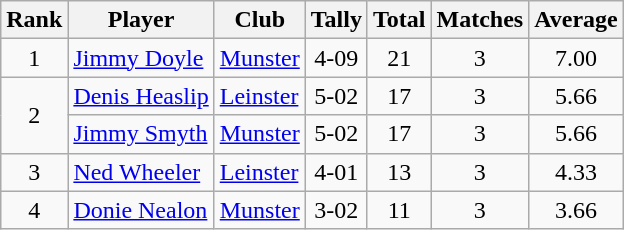<table class="wikitable">
<tr>
<th>Rank</th>
<th>Player</th>
<th>Club</th>
<th>Tally</th>
<th>Total</th>
<th>Matches</th>
<th>Average</th>
</tr>
<tr>
<td rowspan=1 align=center>1</td>
<td><a href='#'>Jimmy Doyle</a></td>
<td><a href='#'>Munster</a></td>
<td align=center>4-09</td>
<td align=center>21</td>
<td align=center>3</td>
<td align=center>7.00</td>
</tr>
<tr>
<td rowspan=2 align=center>2</td>
<td><a href='#'>Denis Heaslip</a></td>
<td><a href='#'>Leinster</a></td>
<td align=center>5-02</td>
<td align=center>17</td>
<td align=center>3</td>
<td align=center>5.66</td>
</tr>
<tr>
<td><a href='#'>Jimmy Smyth</a></td>
<td><a href='#'>Munster</a></td>
<td align=center>5-02</td>
<td align=center>17</td>
<td align=center>3</td>
<td align=center>5.66</td>
</tr>
<tr>
<td rowspan=1 align=center>3</td>
<td><a href='#'>Ned Wheeler</a></td>
<td><a href='#'>Leinster</a></td>
<td align=center>4-01</td>
<td align=center>13</td>
<td align=center>3</td>
<td align=center>4.33</td>
</tr>
<tr>
<td rowspan=1 align=center>4</td>
<td><a href='#'>Donie Nealon</a></td>
<td><a href='#'>Munster</a></td>
<td align=center>3-02</td>
<td align=center>11</td>
<td align=center>3</td>
<td align=center>3.66</td>
</tr>
</table>
